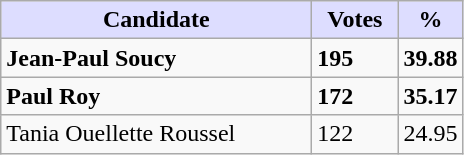<table class="wikitable">
<tr>
<th style="background:#ddf; width:200px;">Candidate</th>
<th style="background:#ddf; width:50px;">Votes</th>
<th style="background:#ddf; width:30px;">%</th>
</tr>
<tr>
<td><strong>Jean-Paul Soucy</strong></td>
<td><strong>195</strong></td>
<td><strong>39.88</strong></td>
</tr>
<tr>
<td><strong>Paul Roy</strong></td>
<td><strong>172</strong></td>
<td><strong>35.17</strong></td>
</tr>
<tr>
<td>Tania Ouellette Roussel</td>
<td>122</td>
<td>24.95</td>
</tr>
</table>
